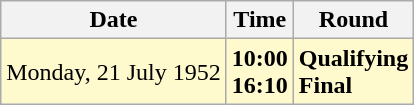<table class="wikitable">
<tr>
<th>Date</th>
<th>Time</th>
<th>Round</th>
</tr>
<tr style=background:lemonchiffon>
<td>Monday, 21 July 1952</td>
<td><strong>10:00</strong><br><strong>16:10</strong></td>
<td><strong>Qualifying</strong><br><strong>Final</strong></td>
</tr>
</table>
